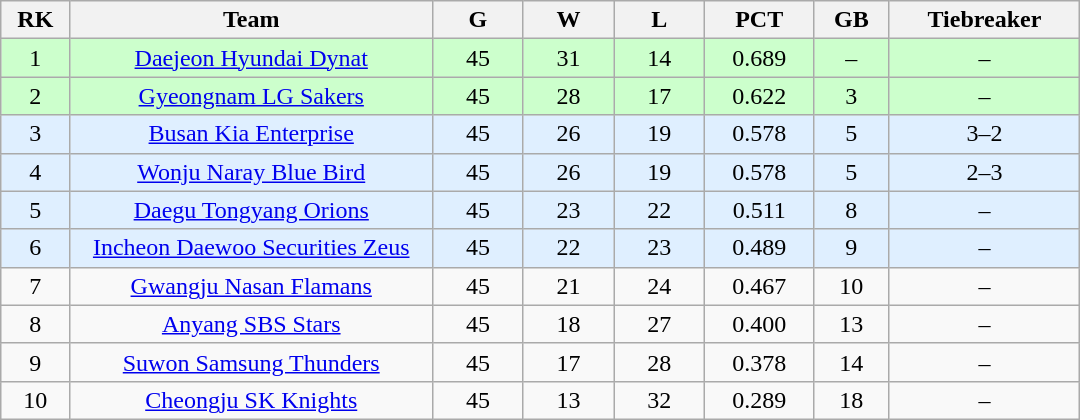<table class="wikitable" width="57%" style="text-align:center;">
<tr>
<th width=3%>RK</th>
<th width=20%>Team</th>
<th width=5%>G</th>
<th width=5%>W</th>
<th width=5%>L</th>
<th width=6%>PCT</th>
<th width=4%>GB</th>
<th width=9%>Tiebreaker</th>
</tr>
<tr align=center; bgcolor=#ccffcc>
<td>1</td>
<td><a href='#'>Daejeon Hyundai Dynat</a></td>
<td>45</td>
<td>31</td>
<td>14</td>
<td>0.689</td>
<td>–</td>
<td>–</td>
</tr>
<tr align=center; bgcolor=#ccffcc>
<td>2</td>
<td><a href='#'>Gyeongnam LG Sakers</a></td>
<td>45</td>
<td>28</td>
<td>17</td>
<td>0.622</td>
<td>3</td>
<td>–</td>
</tr>
<tr align=center; bgcolor=#dfefff>
<td>3</td>
<td><a href='#'>Busan Kia Enterprise</a></td>
<td>45</td>
<td>26</td>
<td>19</td>
<td>0.578</td>
<td>5</td>
<td>3–2</td>
</tr>
<tr align=center; bgcolor=#dfefff>
<td>4</td>
<td><a href='#'>Wonju Naray Blue Bird</a></td>
<td>45</td>
<td>26</td>
<td>19</td>
<td>0.578</td>
<td>5</td>
<td>2–3</td>
</tr>
<tr align=center; bgcolor=#dfefff>
<td>5</td>
<td><a href='#'>Daegu Tongyang Orions</a></td>
<td>45</td>
<td>23</td>
<td>22</td>
<td>0.511</td>
<td>8</td>
<td>–</td>
</tr>
<tr align=center; bgcolor=#dfefff>
<td>6</td>
<td><a href='#'>Incheon Daewoo Securities Zeus</a></td>
<td>45</td>
<td>22</td>
<td>23</td>
<td>0.489</td>
<td>9</td>
<td>–</td>
</tr>
<tr align=center>
<td>7</td>
<td><a href='#'>Gwangju Nasan Flamans</a></td>
<td>45</td>
<td>21</td>
<td>24</td>
<td>0.467</td>
<td>10</td>
<td>–</td>
</tr>
<tr align=center>
<td>8</td>
<td><a href='#'>Anyang SBS Stars</a></td>
<td>45</td>
<td>18</td>
<td>27</td>
<td>0.400</td>
<td>13</td>
<td>–</td>
</tr>
<tr align=center>
<td>9</td>
<td><a href='#'>Suwon Samsung Thunders</a></td>
<td>45</td>
<td>17</td>
<td>28</td>
<td>0.378</td>
<td>14</td>
<td>–</td>
</tr>
<tr align=center>
<td>10</td>
<td><a href='#'>Cheongju SK Knights</a></td>
<td>45</td>
<td>13</td>
<td>32</td>
<td>0.289</td>
<td>18</td>
<td>–</td>
</tr>
</table>
